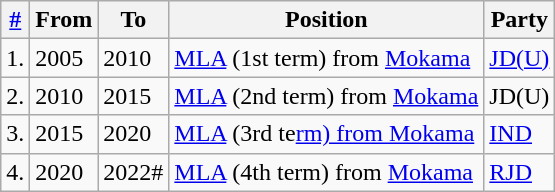<table class="wikitable sortable">
<tr>
<th><a href='#'>#</a></th>
<th>From</th>
<th>To</th>
<th>Position</th>
<th>Party</th>
</tr>
<tr>
<td>1.</td>
<td>2005</td>
<td>2010</td>
<td><a href='#'>MLA</a> (1st term) from <a href='#'>Mokama</a></td>
<td><a href='#'>JD(U)</a></td>
</tr>
<tr>
<td>2.</td>
<td>2010</td>
<td>2015</td>
<td><a href='#'>MLA</a> (2nd term) from <a href='#'>Mokama</a></td>
<td>JD(U)</td>
</tr>
<tr>
<td>3.</td>
<td>2015</td>
<td>2020</td>
<td><a href='#'>MLA</a> (3rd te<a href='#'>rm) from Mokama</a></td>
<td><a href='#'>IND</a></td>
</tr>
<tr>
<td>4.</td>
<td>2020</td>
<td>2022#</td>
<td><a href='#'>MLA</a> (4th term) from <a href='#'>Mokama</a></td>
<td><a href='#'>RJD</a></td>
</tr>
</table>
